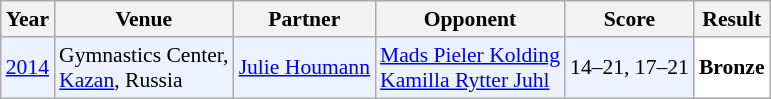<table class="sortable wikitable" style="font-size: 90%;">
<tr>
<th>Year</th>
<th>Venue</th>
<th>Partner</th>
<th>Opponent</th>
<th>Score</th>
<th>Result</th>
</tr>
<tr style="background:#ECF2FF">
<td align="center"><a href='#'>2014</a></td>
<td align="left">Gymnastics Center,<br><a href='#'>Kazan</a>, Russia</td>
<td align="left"> <a href='#'>Julie Houmann</a></td>
<td align="left"> <a href='#'>Mads Pieler Kolding</a><br> <a href='#'>Kamilla Rytter Juhl</a></td>
<td align="left">14–21, 17–21</td>
<td style="text-align:left; background:white"> <strong>Bronze</strong></td>
</tr>
</table>
